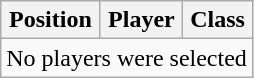<table class="wikitable sortable" border="1">
<tr>
<th>Position</th>
<th>Player</th>
<th>Class</th>
</tr>
<tr align="center">
<td colspan=3>No players were selected</td>
</tr>
</table>
